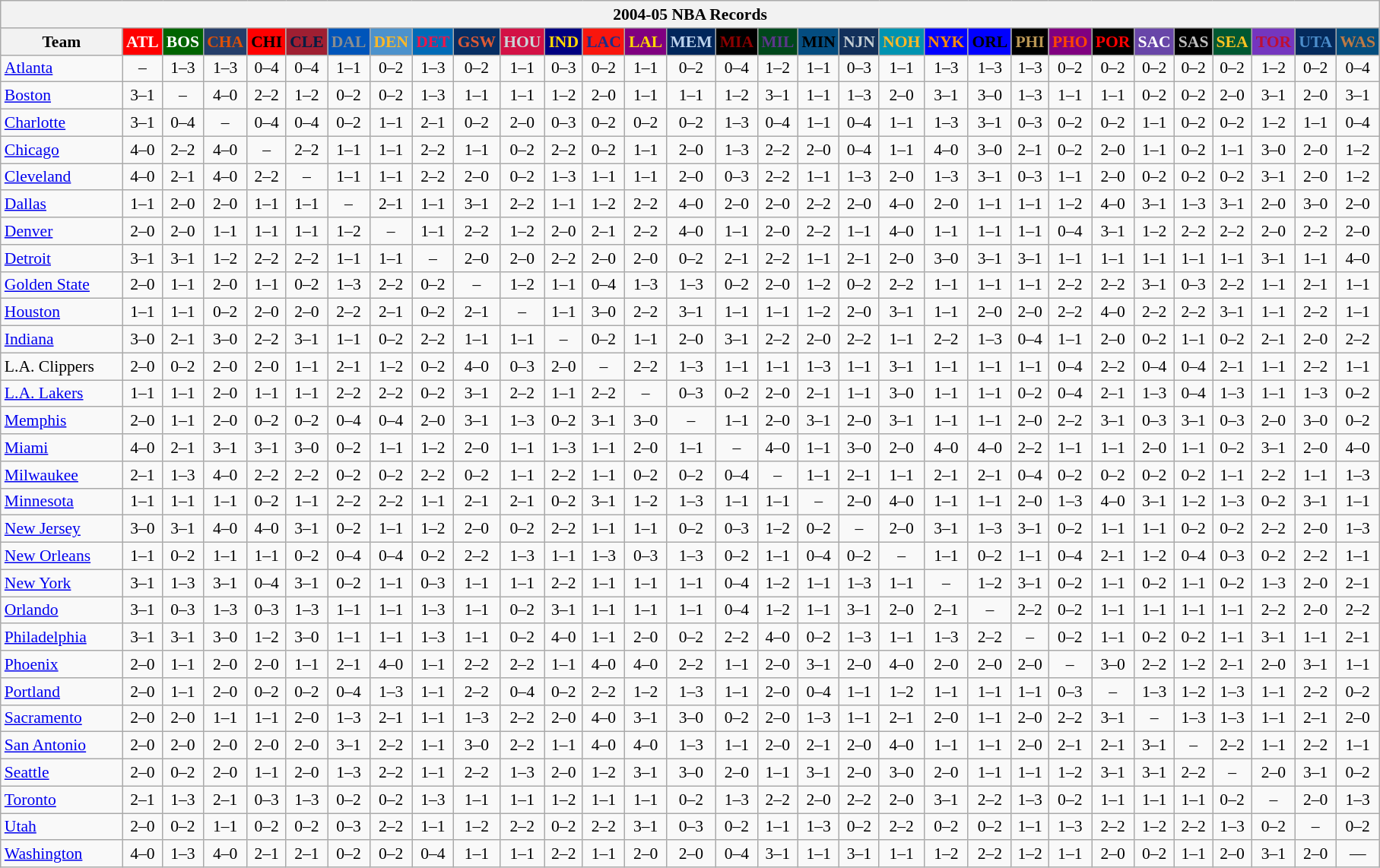<table class="wikitable" style="font-size:90%; text-align:center;">
<tr>
<th colspan=31>2004-05 NBA Records</th>
</tr>
<tr>
<th width=100>Team</th>
<th style="background:#FF0000;color:#FFFFFF;width=35">ATL</th>
<th style="background:#006400;color:#FFFFFF;width=35">BOS</th>
<th style="background:#253E6A;color:#DF5106;width=35">CHA</th>
<th style="background:#FF0000;color:#000000;width=35">CHI</th>
<th style="background:#9F1F32;color:#001D43;width=35">CLE</th>
<th style="background:#0055BA;color:#898D8F;width=35">DAL</th>
<th style="background:#4C92CC;color:#FDB827;width=35">DEN</th>
<th style="background:#006BB7;color:#ED164B;width=35">DET</th>
<th style="background:#072E63;color:#DC5A34;width=35">GSW</th>
<th style="background:#D31145;color:#CBD4D8;width=35">HOU</th>
<th style="background:#000080;color:#FFD700;width=35">IND</th>
<th style="background:#F9160D;color:#1A2E8B;width=35">LAC</th>
<th style="background:#800080;color:#FFD700;width=35">LAL</th>
<th style="background:#00265B;color:#BAD1EB;width=35">MEM</th>
<th style="background:#000000;color:#8B0000;width=35">MIA</th>
<th style="background:#00471B;color:#5C378A;width=35">MIL</th>
<th style="background:#044D80;color:#000000;width=35">MIN</th>
<th style="background:#12305B;color:#C4CED4;width=35">NJN</th>
<th style="background:#0093B1;color:#FDB827;width=35">NOH</th>
<th style="background:#0000FF;color:#FF8C00;width=35">NYK</th>
<th style="background:#0000FF;color:#000000;width=35">ORL</th>
<th style="background:#000000;color:#BB9754;width=35">PHI</th>
<th style="background:#800080;color:#FF4500;width=35">PHO</th>
<th style="background:#000000;color:#FF0000;width=35">POR</th>
<th style="background:#6846A8;color:#FFFFFF;width=35">SAC</th>
<th style="background:#000000;color:#C0C0C0;width=35">SAS</th>
<th style="background:#005831;color:#FFC322;width=35">SEA</th>
<th style="background:#7436BF;color:#BE0F34;width=35">TOR</th>
<th style="background:#042A5C;color:#4C8ECC;width=35">UTA</th>
<th style="background:#044D7D;color:#BC7A44;width=35">WAS</th>
</tr>
<tr>
<td style="text-align:left;"><a href='#'>Atlanta</a></td>
<td>–</td>
<td>1–3</td>
<td>1–3</td>
<td>0–4</td>
<td>0–4</td>
<td>1–1</td>
<td>0–2</td>
<td>1–3</td>
<td>0–2</td>
<td>1–1</td>
<td>0–3</td>
<td>0–2</td>
<td>1–1</td>
<td>0–2</td>
<td>0–4</td>
<td>1–2</td>
<td>1–1</td>
<td>0–3</td>
<td>1–1</td>
<td>1–3</td>
<td>1–3</td>
<td>1–3</td>
<td>0–2</td>
<td>0–2</td>
<td>0–2</td>
<td>0–2</td>
<td>0–2</td>
<td>1–2</td>
<td>0–2</td>
<td>0–4</td>
</tr>
<tr>
<td style="text-align:left;"><a href='#'>Boston</a></td>
<td>3–1</td>
<td>–</td>
<td>4–0</td>
<td>2–2</td>
<td>1–2</td>
<td>0–2</td>
<td>0–2</td>
<td>1–3</td>
<td>1–1</td>
<td>1–1</td>
<td>1–2</td>
<td>2–0</td>
<td>1–1</td>
<td>1–1</td>
<td>1–2</td>
<td>3–1</td>
<td>1–1</td>
<td>1–3</td>
<td>2–0</td>
<td>3–1</td>
<td>3–0</td>
<td>1–3</td>
<td>1–1</td>
<td>1–1</td>
<td>0–2</td>
<td>0–2</td>
<td>2–0</td>
<td>3–1</td>
<td>2–0</td>
<td>3–1</td>
</tr>
<tr>
<td style="text-align:left;"><a href='#'>Charlotte</a></td>
<td>3–1</td>
<td>0–4</td>
<td>–</td>
<td>0–4</td>
<td>0–4</td>
<td>0–2</td>
<td>1–1</td>
<td>2–1</td>
<td>0–2</td>
<td>2–0</td>
<td>0–3</td>
<td>0–2</td>
<td>0–2</td>
<td>0–2</td>
<td>1–3</td>
<td>0–4</td>
<td>1–1</td>
<td>0–4</td>
<td>1–1</td>
<td>1–3</td>
<td>3–1</td>
<td>0–3</td>
<td>0–2</td>
<td>0–2</td>
<td>1–1</td>
<td>0–2</td>
<td>0–2</td>
<td>1–2</td>
<td>1–1</td>
<td>0–4</td>
</tr>
<tr>
<td style="text-align:left;"><a href='#'>Chicago</a></td>
<td>4–0</td>
<td>2–2</td>
<td>4–0</td>
<td>–</td>
<td>2–2</td>
<td>1–1</td>
<td>1–1</td>
<td>2–2</td>
<td>1–1</td>
<td>0–2</td>
<td>2–2</td>
<td>0–2</td>
<td>1–1</td>
<td>2–0</td>
<td>1–3</td>
<td>2–2</td>
<td>2–0</td>
<td>0–4</td>
<td>1–1</td>
<td>4–0</td>
<td>3–0</td>
<td>2–1</td>
<td>0–2</td>
<td>2–0</td>
<td>1–1</td>
<td>0–2</td>
<td>1–1</td>
<td>3–0</td>
<td>2–0</td>
<td>1–2</td>
</tr>
<tr>
<td style="text-align:left;"><a href='#'>Cleveland</a></td>
<td>4–0</td>
<td>2–1</td>
<td>4–0</td>
<td>2–2</td>
<td>–</td>
<td>1–1</td>
<td>1–1</td>
<td>2–2</td>
<td>2–0</td>
<td>0–2</td>
<td>1–3</td>
<td>1–1</td>
<td>1–1</td>
<td>2–0</td>
<td>0–3</td>
<td>2–2</td>
<td>1–1</td>
<td>1–3</td>
<td>2–0</td>
<td>1–3</td>
<td>3–1</td>
<td>0–3</td>
<td>1–1</td>
<td>2–0</td>
<td>0–2</td>
<td>0–2</td>
<td>0–2</td>
<td>3–1</td>
<td>2–0</td>
<td>1–2</td>
</tr>
<tr>
<td style="text-align:left;"><a href='#'>Dallas</a></td>
<td>1–1</td>
<td>2–0</td>
<td>2–0</td>
<td>1–1</td>
<td>1–1</td>
<td>–</td>
<td>2–1</td>
<td>1–1</td>
<td>3–1</td>
<td>2–2</td>
<td>1–1</td>
<td>1–2</td>
<td>2–2</td>
<td>4–0</td>
<td>2–0</td>
<td>2–0</td>
<td>2–2</td>
<td>2–0</td>
<td>4–0</td>
<td>2–0</td>
<td>1–1</td>
<td>1–1</td>
<td>1–2</td>
<td>4–0</td>
<td>3–1</td>
<td>1–3</td>
<td>3–1</td>
<td>2–0</td>
<td>3–0</td>
<td>2–0</td>
</tr>
<tr>
<td style="text-align:left;"><a href='#'>Denver</a></td>
<td>2–0</td>
<td>2–0</td>
<td>1–1</td>
<td>1–1</td>
<td>1–1</td>
<td>1–2</td>
<td>–</td>
<td>1–1</td>
<td>2–2</td>
<td>1–2</td>
<td>2–0</td>
<td>2–1</td>
<td>2–2</td>
<td>4–0</td>
<td>1–1</td>
<td>2–0</td>
<td>2–2</td>
<td>1–1</td>
<td>4–0</td>
<td>1–1</td>
<td>1–1</td>
<td>1–1</td>
<td>0–4</td>
<td>3–1</td>
<td>1–2</td>
<td>2–2</td>
<td>2–2</td>
<td>2–0</td>
<td>2–2</td>
<td>2–0</td>
</tr>
<tr>
<td style="text-align:left;"><a href='#'>Detroit</a></td>
<td>3–1</td>
<td>3–1</td>
<td>1–2</td>
<td>2–2</td>
<td>2–2</td>
<td>1–1</td>
<td>1–1</td>
<td>–</td>
<td>2–0</td>
<td>2–0</td>
<td>2–2</td>
<td>2–0</td>
<td>2–0</td>
<td>0–2</td>
<td>2–1</td>
<td>2–2</td>
<td>1–1</td>
<td>2–1</td>
<td>2–0</td>
<td>3–0</td>
<td>3–1</td>
<td>3–1</td>
<td>1–1</td>
<td>1–1</td>
<td>1–1</td>
<td>1–1</td>
<td>1–1</td>
<td>3–1</td>
<td>1–1</td>
<td>4–0</td>
</tr>
<tr>
<td style="text-align:left;"><a href='#'>Golden State</a></td>
<td>2–0</td>
<td>1–1</td>
<td>2–0</td>
<td>1–1</td>
<td>0–2</td>
<td>1–3</td>
<td>2–2</td>
<td>0–2</td>
<td>–</td>
<td>1–2</td>
<td>1–1</td>
<td>0–4</td>
<td>1–3</td>
<td>1–3</td>
<td>0–2</td>
<td>2–0</td>
<td>1–2</td>
<td>0–2</td>
<td>2–2</td>
<td>1–1</td>
<td>1–1</td>
<td>1–1</td>
<td>2–2</td>
<td>2–2</td>
<td>3–1</td>
<td>0–3</td>
<td>2–2</td>
<td>1–1</td>
<td>2–1</td>
<td>1–1</td>
</tr>
<tr>
<td style="text-align:left;"><a href='#'>Houston</a></td>
<td>1–1</td>
<td>1–1</td>
<td>0–2</td>
<td>2–0</td>
<td>2–0</td>
<td>2–2</td>
<td>2–1</td>
<td>0–2</td>
<td>2–1</td>
<td>–</td>
<td>1–1</td>
<td>3–0</td>
<td>2–2</td>
<td>3–1</td>
<td>1–1</td>
<td>1–1</td>
<td>1–2</td>
<td>2–0</td>
<td>3–1</td>
<td>1–1</td>
<td>2–0</td>
<td>2–0</td>
<td>2–2</td>
<td>4–0</td>
<td>2–2</td>
<td>2–2</td>
<td>3–1</td>
<td>1–1</td>
<td>2–2</td>
<td>1–1</td>
</tr>
<tr>
<td style="text-align:left;"><a href='#'>Indiana</a></td>
<td>3–0</td>
<td>2–1</td>
<td>3–0</td>
<td>2–2</td>
<td>3–1</td>
<td>1–1</td>
<td>0–2</td>
<td>2–2</td>
<td>1–1</td>
<td>1–1</td>
<td>–</td>
<td>0–2</td>
<td>1–1</td>
<td>2–0</td>
<td>3–1</td>
<td>2–2</td>
<td>2–0</td>
<td>2–2</td>
<td>1–1</td>
<td>2–2</td>
<td>1–3</td>
<td>0–4</td>
<td>1–1</td>
<td>2–0</td>
<td>0–2</td>
<td>1–1</td>
<td>0–2</td>
<td>2–1</td>
<td>2–0</td>
<td>2–2</td>
</tr>
<tr>
<td style="text-align:left;">L.A. Clippers</td>
<td>2–0</td>
<td>0–2</td>
<td>2–0</td>
<td>2–0</td>
<td>1–1</td>
<td>2–1</td>
<td>1–2</td>
<td>0–2</td>
<td>4–0</td>
<td>0–3</td>
<td>2–0</td>
<td>–</td>
<td>2–2</td>
<td>1–3</td>
<td>1–1</td>
<td>1–1</td>
<td>1–3</td>
<td>1–1</td>
<td>3–1</td>
<td>1–1</td>
<td>1–1</td>
<td>1–1</td>
<td>0–4</td>
<td>2–2</td>
<td>0–4</td>
<td>0–4</td>
<td>2–1</td>
<td>1–1</td>
<td>2–2</td>
<td>1–1</td>
</tr>
<tr>
<td style="text-align:left;"><a href='#'>L.A. Lakers</a></td>
<td>1–1</td>
<td>1–1</td>
<td>2–0</td>
<td>1–1</td>
<td>1–1</td>
<td>2–2</td>
<td>2–2</td>
<td>0–2</td>
<td>3–1</td>
<td>2–2</td>
<td>1–1</td>
<td>2–2</td>
<td>–</td>
<td>0–3</td>
<td>0–2</td>
<td>2–0</td>
<td>2–1</td>
<td>1–1</td>
<td>3–0</td>
<td>1–1</td>
<td>1–1</td>
<td>0–2</td>
<td>0–4</td>
<td>2–1</td>
<td>1–3</td>
<td>0–4</td>
<td>1–3</td>
<td>1–1</td>
<td>1–3</td>
<td>0–2</td>
</tr>
<tr>
<td style="text-align:left;"><a href='#'>Memphis</a></td>
<td>2–0</td>
<td>1–1</td>
<td>2–0</td>
<td>0–2</td>
<td>0–2</td>
<td>0–4</td>
<td>0–4</td>
<td>2–0</td>
<td>3–1</td>
<td>1–3</td>
<td>0–2</td>
<td>3–1</td>
<td>3–0</td>
<td>–</td>
<td>1–1</td>
<td>2–0</td>
<td>3–1</td>
<td>2–0</td>
<td>3–1</td>
<td>1–1</td>
<td>1–1</td>
<td>2–0</td>
<td>2–2</td>
<td>3–1</td>
<td>0–3</td>
<td>3–1</td>
<td>0–3</td>
<td>2–0</td>
<td>3–0</td>
<td>0–2</td>
</tr>
<tr>
<td style="text-align:left;"><a href='#'>Miami</a></td>
<td>4–0</td>
<td>2–1</td>
<td>3–1</td>
<td>3–1</td>
<td>3–0</td>
<td>0–2</td>
<td>1–1</td>
<td>1–2</td>
<td>2–0</td>
<td>1–1</td>
<td>1–3</td>
<td>1–1</td>
<td>2–0</td>
<td>1–1</td>
<td>–</td>
<td>4–0</td>
<td>1–1</td>
<td>3–0</td>
<td>2–0</td>
<td>4–0</td>
<td>4–0</td>
<td>2–2</td>
<td>1–1</td>
<td>1–1</td>
<td>2–0</td>
<td>1–1</td>
<td>0–2</td>
<td>3–1</td>
<td>2–0</td>
<td>4–0</td>
</tr>
<tr>
<td style="text-align:left;"><a href='#'>Milwaukee</a></td>
<td>2–1</td>
<td>1–3</td>
<td>4–0</td>
<td>2–2</td>
<td>2–2</td>
<td>0–2</td>
<td>0–2</td>
<td>2–2</td>
<td>0–2</td>
<td>1–1</td>
<td>2–2</td>
<td>1–1</td>
<td>0–2</td>
<td>0–2</td>
<td>0–4</td>
<td>–</td>
<td>1–1</td>
<td>2–1</td>
<td>1–1</td>
<td>2–1</td>
<td>2–1</td>
<td>0–4</td>
<td>0–2</td>
<td>0–2</td>
<td>0–2</td>
<td>0–2</td>
<td>1–1</td>
<td>2–2</td>
<td>1–1</td>
<td>1–3</td>
</tr>
<tr>
<td style="text-align:left;"><a href='#'>Minnesota</a></td>
<td>1–1</td>
<td>1–1</td>
<td>1–1</td>
<td>0–2</td>
<td>1–1</td>
<td>2–2</td>
<td>2–2</td>
<td>1–1</td>
<td>2–1</td>
<td>2–1</td>
<td>0–2</td>
<td>3–1</td>
<td>1–2</td>
<td>1–3</td>
<td>1–1</td>
<td>1–1</td>
<td>–</td>
<td>2–0</td>
<td>4–0</td>
<td>1–1</td>
<td>1–1</td>
<td>2–0</td>
<td>1–3</td>
<td>4–0</td>
<td>3–1</td>
<td>1–2</td>
<td>1–3</td>
<td>0–2</td>
<td>3–1</td>
<td>1–1</td>
</tr>
<tr>
<td style="text-align:left;"><a href='#'>New Jersey</a></td>
<td>3–0</td>
<td>3–1</td>
<td>4–0</td>
<td>4–0</td>
<td>3–1</td>
<td>0–2</td>
<td>1–1</td>
<td>1–2</td>
<td>2–0</td>
<td>0–2</td>
<td>2–2</td>
<td>1–1</td>
<td>1–1</td>
<td>0–2</td>
<td>0–3</td>
<td>1–2</td>
<td>0–2</td>
<td>–</td>
<td>2–0</td>
<td>3–1</td>
<td>1–3</td>
<td>3–1</td>
<td>0–2</td>
<td>1–1</td>
<td>1–1</td>
<td>0–2</td>
<td>0–2</td>
<td>2–2</td>
<td>2–0</td>
<td>1–3</td>
</tr>
<tr>
<td style="text-align:left;"><a href='#'>New Orleans</a></td>
<td>1–1</td>
<td>0–2</td>
<td>1–1</td>
<td>1–1</td>
<td>0–2</td>
<td>0–4</td>
<td>0–4</td>
<td>0–2</td>
<td>2–2</td>
<td>1–3</td>
<td>1–1</td>
<td>1–3</td>
<td>0–3</td>
<td>1–3</td>
<td>0–2</td>
<td>1–1</td>
<td>0–4</td>
<td>0–2</td>
<td>–</td>
<td>1–1</td>
<td>0–2</td>
<td>1–1</td>
<td>0–4</td>
<td>2–1</td>
<td>1–2</td>
<td>0–4</td>
<td>0–3</td>
<td>0–2</td>
<td>2–2</td>
<td>1–1</td>
</tr>
<tr>
<td style="text-align:left;"><a href='#'>New York</a></td>
<td>3–1</td>
<td>1–3</td>
<td>3–1</td>
<td>0–4</td>
<td>3–1</td>
<td>0–2</td>
<td>1–1</td>
<td>0–3</td>
<td>1–1</td>
<td>1–1</td>
<td>2–2</td>
<td>1–1</td>
<td>1–1</td>
<td>1–1</td>
<td>0–4</td>
<td>1–2</td>
<td>1–1</td>
<td>1–3</td>
<td>1–1</td>
<td>–</td>
<td>1–2</td>
<td>3–1</td>
<td>0–2</td>
<td>1–1</td>
<td>0–2</td>
<td>1–1</td>
<td>0–2</td>
<td>1–3</td>
<td>2–0</td>
<td>2–1</td>
</tr>
<tr>
<td style="text-align:left;"><a href='#'>Orlando</a></td>
<td>3–1</td>
<td>0–3</td>
<td>1–3</td>
<td>0–3</td>
<td>1–3</td>
<td>1–1</td>
<td>1–1</td>
<td>1–3</td>
<td>1–1</td>
<td>0–2</td>
<td>3–1</td>
<td>1–1</td>
<td>1–1</td>
<td>1–1</td>
<td>0–4</td>
<td>1–2</td>
<td>1–1</td>
<td>3–1</td>
<td>2–0</td>
<td>2–1</td>
<td>–</td>
<td>2–2</td>
<td>0–2</td>
<td>1–1</td>
<td>1–1</td>
<td>1–1</td>
<td>1–1</td>
<td>2–2</td>
<td>2–0</td>
<td>2–2</td>
</tr>
<tr>
<td style="text-align:left;"><a href='#'>Philadelphia</a></td>
<td>3–1</td>
<td>3–1</td>
<td>3–0</td>
<td>1–2</td>
<td>3–0</td>
<td>1–1</td>
<td>1–1</td>
<td>1–3</td>
<td>1–1</td>
<td>0–2</td>
<td>4–0</td>
<td>1–1</td>
<td>2–0</td>
<td>0–2</td>
<td>2–2</td>
<td>4–0</td>
<td>0–2</td>
<td>1–3</td>
<td>1–1</td>
<td>1–3</td>
<td>2–2</td>
<td>–</td>
<td>0–2</td>
<td>1–1</td>
<td>0–2</td>
<td>0–2</td>
<td>1–1</td>
<td>3–1</td>
<td>1–1</td>
<td>2–1</td>
</tr>
<tr>
<td style="text-align:left;"><a href='#'>Phoenix</a></td>
<td>2–0</td>
<td>1–1</td>
<td>2–0</td>
<td>2–0</td>
<td>1–1</td>
<td>2–1</td>
<td>4–0</td>
<td>1–1</td>
<td>2–2</td>
<td>2–2</td>
<td>1–1</td>
<td>4–0</td>
<td>4–0</td>
<td>2–2</td>
<td>1–1</td>
<td>2–0</td>
<td>3–1</td>
<td>2–0</td>
<td>4–0</td>
<td>2–0</td>
<td>2–0</td>
<td>2–0</td>
<td>–</td>
<td>3–0</td>
<td>2–2</td>
<td>1–2</td>
<td>2–1</td>
<td>2–0</td>
<td>3–1</td>
<td>1–1</td>
</tr>
<tr>
<td style="text-align:left;"><a href='#'>Portland</a></td>
<td>2–0</td>
<td>1–1</td>
<td>2–0</td>
<td>0–2</td>
<td>0–2</td>
<td>0–4</td>
<td>1–3</td>
<td>1–1</td>
<td>2–2</td>
<td>0–4</td>
<td>0–2</td>
<td>2–2</td>
<td>1–2</td>
<td>1–3</td>
<td>1–1</td>
<td>2–0</td>
<td>0–4</td>
<td>1–1</td>
<td>1–2</td>
<td>1–1</td>
<td>1–1</td>
<td>1–1</td>
<td>0–3</td>
<td>–</td>
<td>1–3</td>
<td>1–2</td>
<td>1–3</td>
<td>1–1</td>
<td>2–2</td>
<td>0–2</td>
</tr>
<tr>
<td style="text-align:left;"><a href='#'>Sacramento</a></td>
<td>2–0</td>
<td>2–0</td>
<td>1–1</td>
<td>1–1</td>
<td>2–0</td>
<td>1–3</td>
<td>2–1</td>
<td>1–1</td>
<td>1–3</td>
<td>2–2</td>
<td>2–0</td>
<td>4–0</td>
<td>3–1</td>
<td>3–0</td>
<td>0–2</td>
<td>2–0</td>
<td>1–3</td>
<td>1–1</td>
<td>2–1</td>
<td>2–0</td>
<td>1–1</td>
<td>2–0</td>
<td>2–2</td>
<td>3–1</td>
<td>–</td>
<td>1–3</td>
<td>1–3</td>
<td>1–1</td>
<td>2–1</td>
<td>2–0</td>
</tr>
<tr>
<td style="text-align:left;"><a href='#'>San Antonio</a></td>
<td>2–0</td>
<td>2–0</td>
<td>2–0</td>
<td>2–0</td>
<td>2–0</td>
<td>3–1</td>
<td>2–2</td>
<td>1–1</td>
<td>3–0</td>
<td>2–2</td>
<td>1–1</td>
<td>4–0</td>
<td>4–0</td>
<td>1–3</td>
<td>1–1</td>
<td>2–0</td>
<td>2–1</td>
<td>2–0</td>
<td>4–0</td>
<td>1–1</td>
<td>1–1</td>
<td>2–0</td>
<td>2–1</td>
<td>2–1</td>
<td>3–1</td>
<td>–</td>
<td>2–2</td>
<td>1–1</td>
<td>2–2</td>
<td>1–1</td>
</tr>
<tr>
<td style="text-align:left;"><a href='#'>Seattle</a></td>
<td>2–0</td>
<td>0–2</td>
<td>2–0</td>
<td>1–1</td>
<td>2–0</td>
<td>1–3</td>
<td>2–2</td>
<td>1–1</td>
<td>2–2</td>
<td>1–3</td>
<td>2–0</td>
<td>1–2</td>
<td>3–1</td>
<td>3–0</td>
<td>2–0</td>
<td>1–1</td>
<td>3–1</td>
<td>2–0</td>
<td>3–0</td>
<td>2–0</td>
<td>1–1</td>
<td>1–1</td>
<td>1–2</td>
<td>3–1</td>
<td>3–1</td>
<td>2–2</td>
<td>–</td>
<td>2–0</td>
<td>3–1</td>
<td>0–2</td>
</tr>
<tr>
<td style="text-align:left;"><a href='#'>Toronto</a></td>
<td>2–1</td>
<td>1–3</td>
<td>2–1</td>
<td>0–3</td>
<td>1–3</td>
<td>0–2</td>
<td>0–2</td>
<td>1–3</td>
<td>1–1</td>
<td>1–1</td>
<td>1–2</td>
<td>1–1</td>
<td>1–1</td>
<td>0–2</td>
<td>1–3</td>
<td>2–2</td>
<td>2–0</td>
<td>2–2</td>
<td>2–0</td>
<td>3–1</td>
<td>2–2</td>
<td>1–3</td>
<td>0–2</td>
<td>1–1</td>
<td>1–1</td>
<td>1–1</td>
<td>0–2</td>
<td>–</td>
<td>2–0</td>
<td>1–3</td>
</tr>
<tr>
<td style="text-align:left;"><a href='#'>Utah</a></td>
<td>2–0</td>
<td>0–2</td>
<td>1–1</td>
<td>0–2</td>
<td>0–2</td>
<td>0–3</td>
<td>2–2</td>
<td>1–1</td>
<td>1–2</td>
<td>2–2</td>
<td>0–2</td>
<td>2–2</td>
<td>3–1</td>
<td>0–3</td>
<td>0–2</td>
<td>1–1</td>
<td>1–3</td>
<td>0–2</td>
<td>2–2</td>
<td>0–2</td>
<td>0–2</td>
<td>1–1</td>
<td>1–3</td>
<td>2–2</td>
<td>1–2</td>
<td>2–2</td>
<td>1–3</td>
<td>0–2</td>
<td>–</td>
<td>0–2</td>
</tr>
<tr>
<td style="text-align:left;"><a href='#'>Washington</a></td>
<td>4–0</td>
<td>1–3</td>
<td>4–0</td>
<td>2–1</td>
<td>2–1</td>
<td>0–2</td>
<td>0–2</td>
<td>0–4</td>
<td>1–1</td>
<td>1–1</td>
<td>2–2</td>
<td>1–1</td>
<td>2–0</td>
<td>2–0</td>
<td>0–4</td>
<td>3–1</td>
<td>1–1</td>
<td>3–1</td>
<td>1–1</td>
<td>1–2</td>
<td>2–2</td>
<td>1–2</td>
<td>1–1</td>
<td>2–0</td>
<td>0–2</td>
<td>1–1</td>
<td>2–0</td>
<td>3–1</td>
<td>2–0</td>
<td>—</td>
</tr>
</table>
